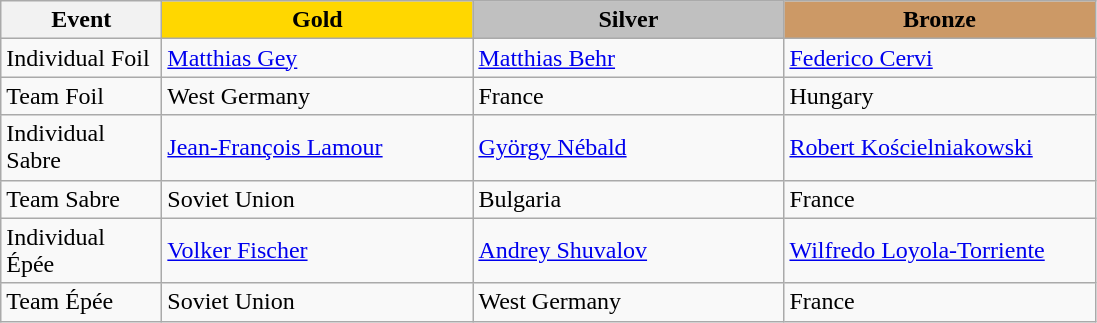<table class="wikitable">
<tr>
<th width="100">Event</th>
<th style="background-color:gold;" width="200"> Gold</th>
<th style="background-color:silver;" width="200"> Silver</th>
<th style="background-color:#CC9966;" width="200"> Bronze</th>
</tr>
<tr>
<td>Individual Foil</td>
<td> <a href='#'>Matthias Gey</a></td>
<td> <a href='#'>Matthias Behr</a></td>
<td> <a href='#'>Federico Cervi</a></td>
</tr>
<tr>
<td>Team Foil</td>
<td> West Germany</td>
<td> France</td>
<td> Hungary</td>
</tr>
<tr>
<td>Individual Sabre</td>
<td> <a href='#'>Jean-François Lamour</a></td>
<td> <a href='#'>György Nébald</a></td>
<td> <a href='#'>Robert Kościelniakowski</a></td>
</tr>
<tr>
<td>Team Sabre</td>
<td> Soviet Union</td>
<td> Bulgaria</td>
<td> France</td>
</tr>
<tr>
<td>Individual Épée</td>
<td> <a href='#'>Volker Fischer</a></td>
<td> <a href='#'>Andrey Shuvalov</a></td>
<td> <a href='#'>Wilfredo Loyola-Torriente</a></td>
</tr>
<tr>
<td>Team Épée</td>
<td> Soviet Union</td>
<td> West Germany</td>
<td> France</td>
</tr>
</table>
